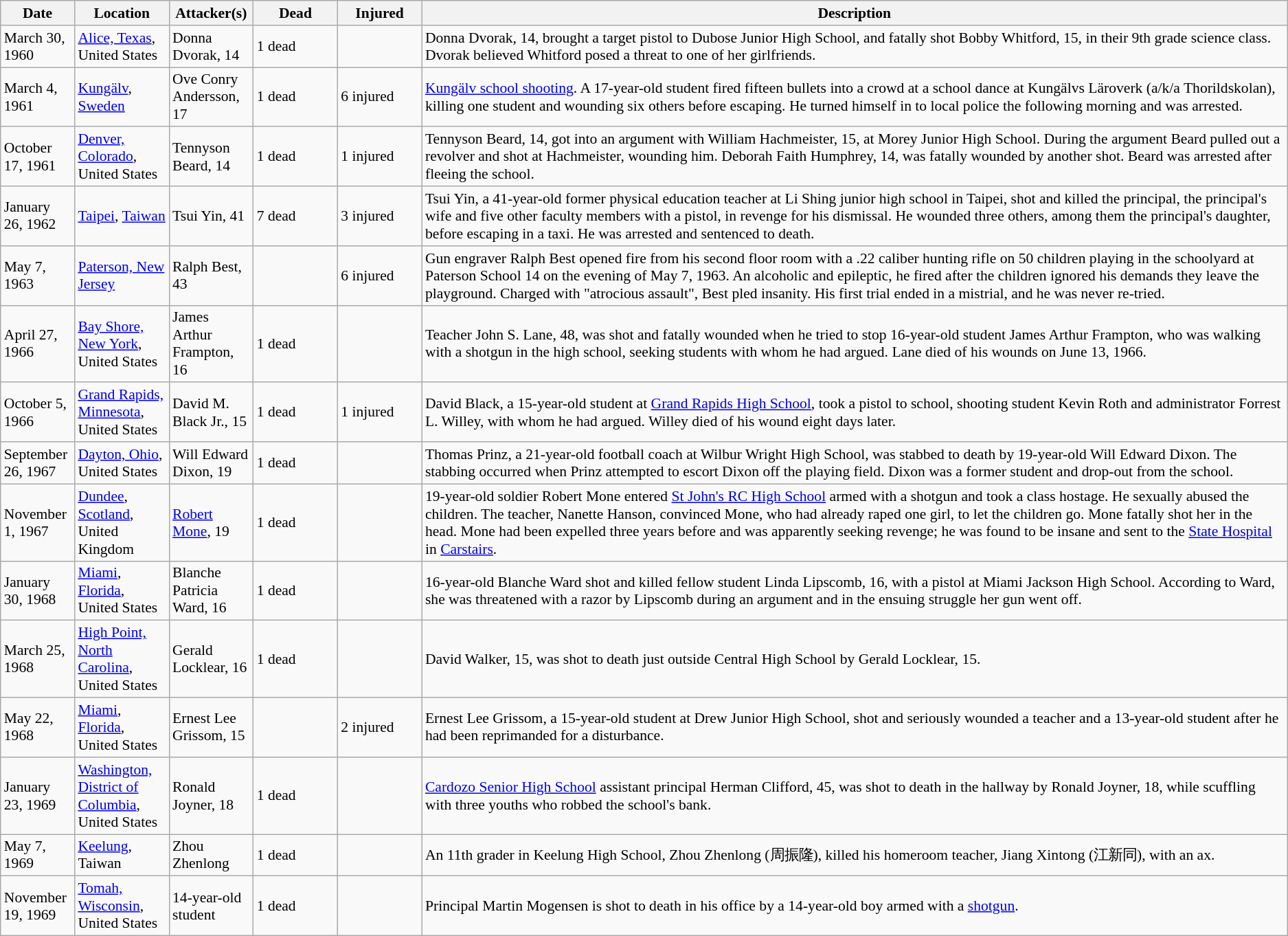<table class="wikitable sortable" style="font-size:90%;">
<tr>
<th style="width:65px;">Date</th>
<th style="width:85px;">Location</th>
<th style="width:75px;">Attacker(s)</th>
<th data-sort-type="number" style="width:75px;">Dead</th>
<th data-sort-type="number" style="width:75px;">Injured</th>
<th>Description</th>
</tr>
<tr>
<td>March 30, 1960</td>
<td><a href='#'>Alice, Texas</a>, United States</td>
<td>Donna Dvorak, 14</td>
<td>1 dead</td>
<td></td>
<td>Donna Dvorak, 14, brought a target pistol to Dubose Junior High School, and fatally shot Bobby Whitford, 15, in their 9th grade science class.  Dvorak believed Whitford posed a threat to one of her girlfriends.</td>
</tr>
<tr>
<td>March 4, 1961</td>
<td><a href='#'>Kungälv</a>, <a href='#'>Sweden</a></td>
<td>Ove Conry Andersson, 17</td>
<td>1 dead</td>
<td>6 injured</td>
<td><a href='#'>Kungälv school shooting</a>. A 17-year-old student fired fifteen bullets into a crowd at a school dance at Kungälvs Läroverk (a/k/a Thorildskolan), killing one student and wounding six others before escaping. He turned himself in to local police the following morning and was arrested.</td>
</tr>
<tr>
<td>October 17, 1961</td>
<td><a href='#'>Denver, Colorado</a>, United States</td>
<td>Tennyson Beard, 14</td>
<td>1 dead</td>
<td>1 injured</td>
<td>Tennyson Beard, 14, got into an argument with William Hachmeister, 15, at Morey Junior High School. During the argument Beard pulled out a revolver and shot at Hachmeister, wounding him. Deborah Faith Humphrey, 14, was fatally wounded by another shot. Beard was arrested after fleeing the school.</td>
</tr>
<tr>
<td>January 26, 1962</td>
<td><a href='#'>Taipei</a>, <a href='#'>Taiwan</a></td>
<td>Tsui Yin, 41</td>
<td>7 dead</td>
<td>3 injured</td>
<td>Tsui Yin, a 41-year-old former physical education teacher at Li Shing junior high school in Taipei, shot and killed the principal, the principal's wife and five other faculty members with a pistol, in revenge for his dismissal. He wounded three others, among them the principal's daughter, before escaping in a taxi. He was arrested and sentenced to death.</td>
</tr>
<tr>
<td>May 7, 1963</td>
<td><a href='#'>Paterson, New Jersey</a></td>
<td>Ralph Best, 43</td>
<td></td>
<td>6 injured</td>
<td>Gun engraver Ralph Best opened fire from his second floor room with a .22 caliber hunting rifle on 50 children playing in the schoolyard at Paterson School 14 on the evening of May 7, 1963. An alcoholic and epileptic, he fired after the children ignored his demands they leave the playground. Charged with "atrocious assault", Best pled insanity. His first trial ended in a mistrial, and he was never re-tried.</td>
</tr>
<tr>
<td>April 27, 1966</td>
<td><a href='#'>Bay Shore, New York</a>, United States</td>
<td>James Arthur Frampton, 16</td>
<td>1 dead</td>
<td></td>
<td>Teacher John S. Lane, 48, was shot and fatally wounded when he tried to stop 16-year-old student James Arthur Frampton, who was walking with a shotgun in the high school, seeking students with whom he had argued. Lane died of his wounds on June 13, 1966.</td>
</tr>
<tr>
<td>October 5, 1966</td>
<td><a href='#'>Grand Rapids, Minnesota</a>, United States</td>
<td>David M. Black Jr., 15</td>
<td>1 dead</td>
<td>1 injured</td>
<td>David Black, a 15-year-old student at <a href='#'>Grand Rapids High School</a>, took a pistol to school, shooting student Kevin Roth and administrator Forrest L. Willey, with whom he had argued. Willey died of his wound eight days later.</td>
</tr>
<tr>
<td>September 26, 1967</td>
<td><a href='#'>Dayton, Ohio</a>, United States</td>
<td>Will Edward Dixon, 19</td>
<td>1 dead</td>
<td></td>
<td>Thomas Prinz, a 21-year-old football coach at Wilbur Wright High School, was stabbed to death by 19-year-old Will Edward Dixon. The stabbing occurred when Prinz attempted to escort Dixon off the playing field. Dixon was a former student and drop-out from the school.</td>
</tr>
<tr>
<td>November 1, 1967</td>
<td><a href='#'>Dundee</a>, <a href='#'>Scotland</a>, United Kingdom</td>
<td><a href='#'>Robert Mone</a>, 19</td>
<td>1 dead</td>
<td></td>
<td>19-year-old soldier Robert Mone entered <a href='#'>St John's RC High School</a> armed with a shotgun and took a class hostage. He sexually abused the children. The teacher, Nanette Hanson, convinced Mone, who had already raped one girl, to let the children go. Mone fatally shot her in the head. Mone had been expelled three years before and was apparently seeking revenge; he was found to be insane and sent to the <a href='#'>State Hospital</a> in <a href='#'>Carstairs</a>.</td>
</tr>
<tr>
<td>January 30, 1968</td>
<td><a href='#'>Miami</a>, <a href='#'>Florida</a>, United States</td>
<td>Blanche Patricia Ward, 16</td>
<td>1 dead</td>
<td></td>
<td>16-year-old Blanche Ward shot and killed fellow student Linda Lipscomb, 16, with a pistol at Miami Jackson High School. According to Ward, she was threatened with a razor by Lipscomb during an argument and in the ensuing struggle her gun went off.</td>
</tr>
<tr>
<td>March 25, 1968</td>
<td><a href='#'>High Point, North Carolina</a>,  United States</td>
<td>Gerald Locklear, 16</td>
<td>1 dead</td>
<td></td>
<td>David Walker, 15, was shot to death just outside Central High School by Gerald Locklear, 15.</td>
</tr>
<tr>
<td>May 22, 1968</td>
<td><a href='#'>Miami</a>, <a href='#'>Florida</a>, United States</td>
<td>Ernest Lee Grissom, 15</td>
<td></td>
<td>2 injured</td>
<td>Ernest Lee Grissom, a 15-year-old student at Drew Junior High School, shot and seriously wounded a teacher and a 13-year-old student after he had been reprimanded for a disturbance.</td>
</tr>
<tr>
<td>January 23, 1969</td>
<td><a href='#'>Washington, District of Columbia</a>, United States</td>
<td>Ronald Joyner, 18</td>
<td>1 dead</td>
<td></td>
<td><a href='#'>Cardozo Senior High School</a> assistant principal Herman Clifford, 45, was shot to death in the hallway by Ronald Joyner, 18, while scuffling with three youths who robbed the school's bank.</td>
</tr>
<tr>
<td>May 7, 1969</td>
<td><a href='#'>Keelung</a>, Taiwan</td>
<td>Zhou Zhenlong</td>
<td>1 dead</td>
<td></td>
<td>An 11th grader in Keelung High School, Zhou Zhenlong (周振隆), killed his homeroom teacher, Jiang Xintong (江新同), with an ax.</td>
</tr>
<tr>
<td>November 19, 1969</td>
<td><a href='#'>Tomah, Wisconsin</a>, United States</td>
<td>14-year-old student</td>
<td>1 dead</td>
<td></td>
<td>Principal Martin Mogensen is shot to death in his office by a 14-year-old boy armed with a <a href='#'>shotgun</a>.</td>
</tr>
</table>
